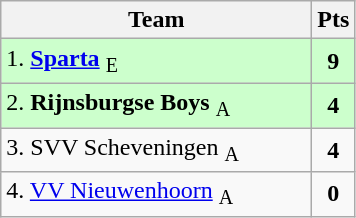<table class="wikitable" style="text-align:center; float:left; margin-right:1em">
<tr>
<th style="width:200px">Team</th>
<th width=20>Pts</th>
</tr>
<tr bgcolor=ccffcc>
<td align=left>1. <strong><a href='#'>Sparta</a></strong> <sub>E</sub></td>
<td><strong>9</strong></td>
</tr>
<tr bgcolor=ccffcc>
<td align=left>2. <strong>Rijnsburgse Boys</strong> <sub>A</sub></td>
<td><strong>4</strong></td>
</tr>
<tr>
<td align=left>3. SVV Scheveningen <sub>A</sub></td>
<td><strong>4</strong></td>
</tr>
<tr>
<td align=left>4. <a href='#'>VV Nieuwenhoorn</a> <sub>A</sub></td>
<td><strong>0</strong></td>
</tr>
</table>
